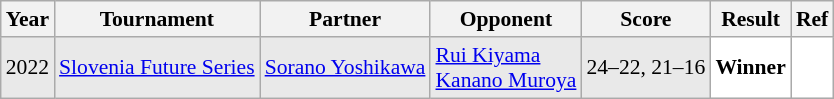<table class="sortable wikitable" style="font-size: 90%;">
<tr>
<th>Year</th>
<th>Tournament</th>
<th>Partner</th>
<th>Opponent</th>
<th>Score</th>
<th>Result</th>
<th>Ref</th>
</tr>
<tr style="background:#E9E9E9">
<td align="center">2022</td>
<td align="left"><a href='#'>Slovenia Future Series</a></td>
<td align="left"> <a href='#'>Sorano Yoshikawa</a></td>
<td align="left"> <a href='#'>Rui Kiyama</a><br> <a href='#'>Kanano Muroya</a></td>
<td align="left">24–22, 21–16</td>
<td style="text-align:left; background:white"> <strong>Winner</strong></td>
<td style="text-align:center; background:white"></td>
</tr>
</table>
